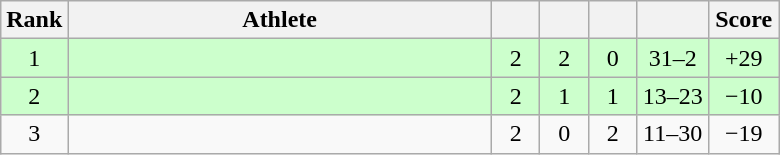<table class="wikitable" style="text-align: center;">
<tr>
<th width=25>Rank</th>
<th width=275>Athlete</th>
<th width=25></th>
<th width=25></th>
<th width=25></th>
<th width=40></th>
<th width=40>Score</th>
</tr>
<tr bgcolor=ccffcc>
<td>1</td>
<td align=left></td>
<td>2</td>
<td>2</td>
<td>0</td>
<td>31–2</td>
<td>+29</td>
</tr>
<tr bgcolor=ccffcc>
<td>2</td>
<td align=left></td>
<td>2</td>
<td>1</td>
<td>1</td>
<td>13–23</td>
<td>−10</td>
</tr>
<tr>
<td>3</td>
<td align=left></td>
<td>2</td>
<td>0</td>
<td>2</td>
<td>11–30</td>
<td>−19</td>
</tr>
</table>
